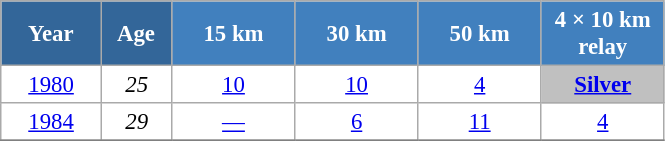<table class="wikitable" style="font-size:95%; text-align:center; border:grey solid 1px; border-collapse:collapse; background:#ffffff;">
<tr>
<th style="background-color:#369; color:white; width:60px;"> Year </th>
<th style="background-color:#369; color:white; width:40px;"> Age </th>
<th style="background-color:#4180be; color:white; width:75px;"> 15 km </th>
<th style="background-color:#4180be; color:white; width:75px;"> 30 km </th>
<th style="background-color:#4180be; color:white; width:75px;"> 50 km </th>
<th style="background-color:#4180be; color:white; width:75px;"> 4 × 10 km <br> relay </th>
</tr>
<tr>
<td><a href='#'>1980</a></td>
<td><em>25</em></td>
<td><a href='#'>10</a></td>
<td><a href='#'>10</a></td>
<td><a href='#'>4</a></td>
<td style="background:silver;"><a href='#'><strong>Silver</strong></a></td>
</tr>
<tr>
<td><a href='#'>1984</a></td>
<td><em>29</em></td>
<td><a href='#'>—</a></td>
<td><a href='#'>6</a></td>
<td><a href='#'>11</a></td>
<td><a href='#'>4</a></td>
</tr>
<tr>
</tr>
</table>
